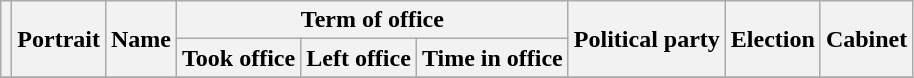<table class="wikitable" text-align:center;">
<tr>
<th rowspan=2></th>
<th rowspan=2>Portrait</th>
<th rowspan=2>Name<br></th>
<th colspan=3>Term of office</th>
<th rowspan=2>Political party</th>
<th rowspan=2>Election</th>
<th rowspan=2>Cabinet</th>
</tr>
<tr>
<th>Took office</th>
<th>Left office</th>
<th>Time in office</th>
</tr>
<tr>
</tr>
</table>
